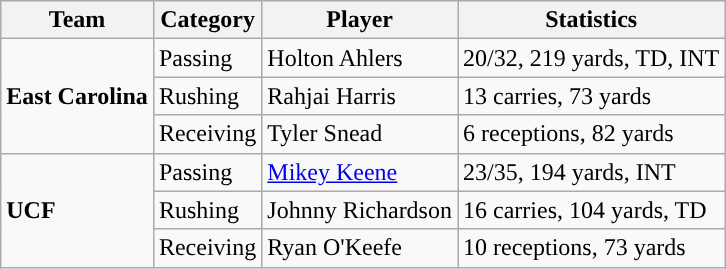<table class="wikitable" style="float: left;">
<tr>
<th>Team</th>
<th>Category</th>
<th>Player</th>
<th>Statistics</th>
</tr>
<tr>
<td rowspan=3><strong>East Carolina</strong></td>
<td>Passing</td>
<td>Holton Ahlers</td>
<td>20/32, 219 yards, TD, INT</td>
</tr>
<tr>
<td>Rushing</td>
<td>Rahjai Harris</td>
<td>13 carries, 73 yards</td>
</tr>
<tr>
<td>Receiving</td>
<td>Tyler Snead</td>
<td>6 receptions, 82 yards</td>
</tr>
<tr>
<td rowspan=3><strong>UCF</strong></td>
<td>Passing</td>
<td><a href='#'>Mikey Keene</a></td>
<td>23/35, 194 yards, INT</td>
</tr>
<tr>
<td>Rushing</td>
<td>Johnny Richardson</td>
<td>16 carries, 104 yards, TD</td>
</tr>
<tr>
<td>Receiving</td>
<td>Ryan O'Keefe</td>
<td>10 receptions, 73 yards</td>
</tr>
</table>
